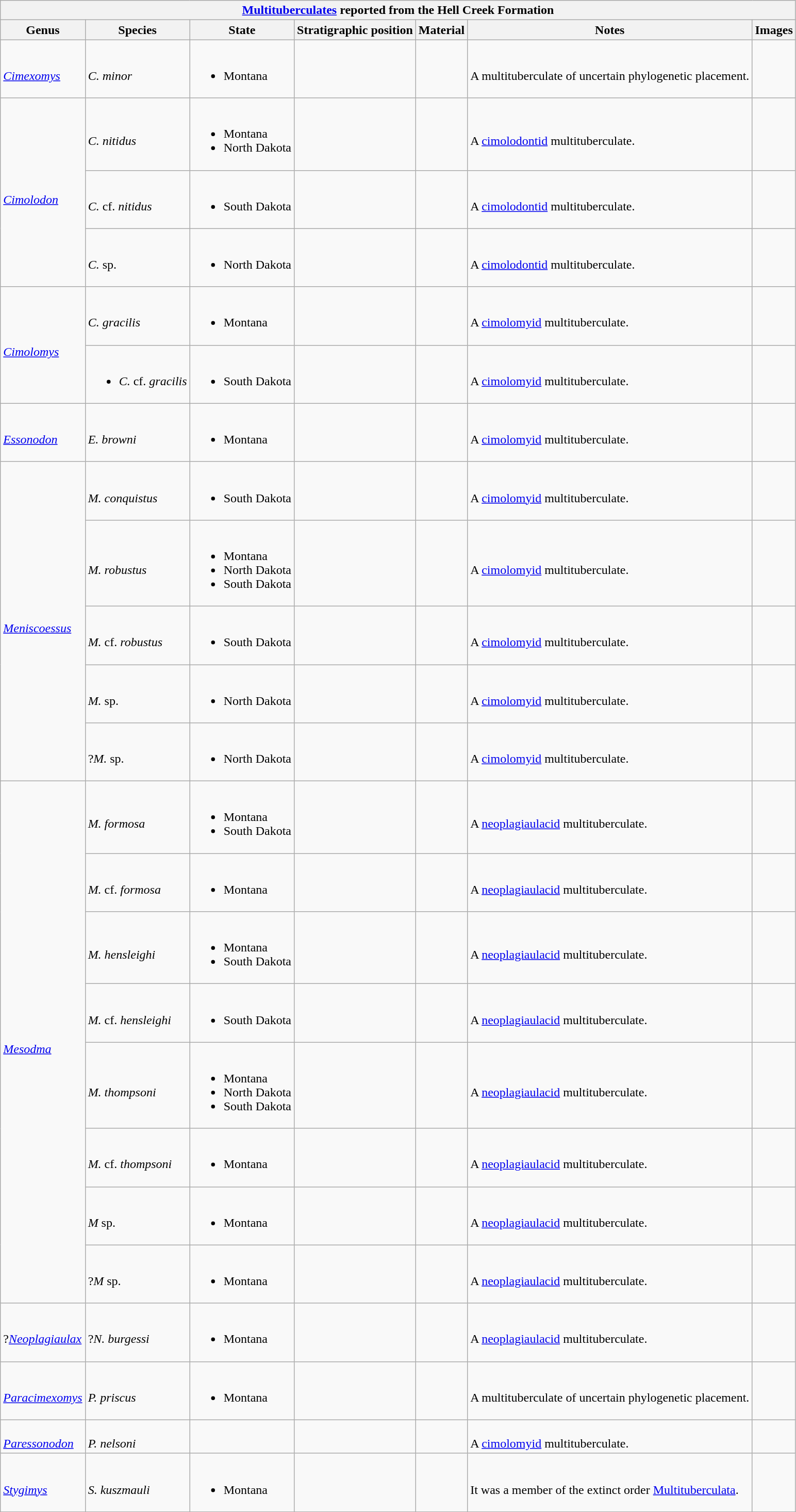<table class="wikitable sortable mw-collapsible">
<tr>
<th colspan="7" style="text-align:center;"><strong><a href='#'>Multituberculates</a> reported from the Hell Creek Formation</strong></th>
</tr>
<tr>
<th>Genus</th>
<th>Species</th>
<th>State</th>
<th>Stratigraphic position</th>
<th>Material</th>
<th>Notes</th>
<th>Images</th>
</tr>
<tr>
<td><br><em><a href='#'>Cimexomys</a></em></td>
<td><br><em>C. minor</em></td>
<td><br><ul><li>Montana</li></ul></td>
<td></td>
<td></td>
<td><br>A multituberculate of uncertain phylogenetic placement.</td>
<td><br></td>
</tr>
<tr>
<td rowspan=3><br><em><a href='#'>Cimolodon</a></em></td>
<td><br><em>C. nitidus</em></td>
<td><br><ul><li>Montana</li><li>North Dakota</li></ul></td>
<td></td>
<td></td>
<td><br>A <a href='#'>cimolodontid</a> multituberculate.</td>
<td></td>
</tr>
<tr>
<td><br><em>C.</em> cf. <em>nitidus</em></td>
<td><br><ul><li>South Dakota</li></ul></td>
<td></td>
<td></td>
<td><br>A <a href='#'>cimolodontid</a> multituberculate.</td>
<td></td>
</tr>
<tr>
<td><br><em>C.</em> sp.</td>
<td><br><ul><li>North Dakota</li></ul></td>
<td></td>
<td></td>
<td><br>A <a href='#'>cimolodontid</a> multituberculate.</td>
<td></td>
</tr>
<tr>
<td rowspan =2><br><em><a href='#'>Cimolomys</a></em></td>
<td><br><em>C. gracilis</em></td>
<td><br><ul><li>Montana</li></ul></td>
<td></td>
<td></td>
<td><br>A <a href='#'>cimolomyid</a> multituberculate.</td>
<td><br></td>
</tr>
<tr>
<td><br><ul><li><em>C.</em> cf. <em>gracilis</em></li></ul></td>
<td><br><ul><li>South Dakota</li></ul></td>
<td></td>
<td></td>
<td><br>A <a href='#'>cimolomyid</a> multituberculate.</td>
<td></td>
</tr>
<tr>
<td><br><em><a href='#'>Essonodon</a></em></td>
<td><br><em>E. browni</em></td>
<td><br><ul><li>Montana</li></ul></td>
<td></td>
<td></td>
<td><br>A <a href='#'>cimolomyid</a> multituberculate.</td>
<td></td>
</tr>
<tr>
<td rowspan=5><br><em><a href='#'>Meniscoessus</a></em></td>
<td><br><em>M. conquistus</em></td>
<td><br><ul><li>South Dakota</li></ul></td>
<td></td>
<td></td>
<td><br>A <a href='#'>cimolomyid</a> multituberculate.</td>
<td><br></td>
</tr>
<tr>
<td><br><em>M. robustus</em></td>
<td><br><ul><li>Montana</li><li>North Dakota</li><li>South Dakota</li></ul></td>
<td></td>
<td></td>
<td><br>A <a href='#'>cimolomyid</a> multituberculate.</td>
<td><br></td>
</tr>
<tr>
<td><br><em>M.</em> cf. <em>robustus</em></td>
<td><br><ul><li>South Dakota</li></ul></td>
<td></td>
<td></td>
<td><br>A <a href='#'>cimolomyid</a> multituberculate.</td>
<td></td>
</tr>
<tr>
<td><br><em>M.</em> sp.</td>
<td><br><ul><li>North Dakota</li></ul></td>
<td></td>
<td></td>
<td><br>A <a href='#'>cimolomyid</a> multituberculate.</td>
<td></td>
</tr>
<tr>
<td><br>?<em>M.</em> sp.</td>
<td><br><ul><li>North Dakota</li></ul></td>
<td></td>
<td></td>
<td><br>A <a href='#'>cimolomyid</a> multituberculate.</td>
<td></td>
</tr>
<tr>
<td rowspan=8><br><em><a href='#'>Mesodma</a></em></td>
<td><br><em>M. formosa</em></td>
<td><br><ul><li>Montana</li><li>South Dakota</li></ul></td>
<td></td>
<td></td>
<td><br>A <a href='#'>neoplagiaulacid</a> multituberculate.</td>
<td></td>
</tr>
<tr>
<td><br><em>M.</em> cf. <em>formosa</em></td>
<td><br><ul><li>Montana</li></ul></td>
<td></td>
<td></td>
<td><br>A <a href='#'>neoplagiaulacid</a> multituberculate.</td>
<td></td>
</tr>
<tr>
<td><br><em>M. hensleighi</em></td>
<td><br><ul><li>Montana</li><li>South Dakota</li></ul></td>
<td></td>
<td></td>
<td><br>A <a href='#'>neoplagiaulacid</a> multituberculate.</td>
<td></td>
</tr>
<tr>
<td><br><em>M.</em> cf. <em>hensleighi</em></td>
<td><br><ul><li>South Dakota</li></ul></td>
<td></td>
<td></td>
<td><br>A <a href='#'>neoplagiaulacid</a> multituberculate.</td>
<td></td>
</tr>
<tr>
<td><br><em>M. thompsoni</em></td>
<td><br><ul><li>Montana</li><li>North Dakota</li><li>South Dakota</li></ul></td>
<td></td>
<td></td>
<td><br>A <a href='#'>neoplagiaulacid</a> multituberculate.</td>
<td></td>
</tr>
<tr>
<td><br><em>M.</em> cf. <em>thompsoni</em></td>
<td><br><ul><li>Montana</li></ul></td>
<td></td>
<td></td>
<td><br>A <a href='#'>neoplagiaulacid</a> multituberculate.</td>
<td></td>
</tr>
<tr>
<td><br><em>M</em> sp.</td>
<td><br><ul><li>Montana</li></ul></td>
<td></td>
<td></td>
<td><br>A <a href='#'>neoplagiaulacid</a> multituberculate.</td>
<td></td>
</tr>
<tr>
<td><br>?<em>M</em> sp.</td>
<td><br><ul><li>Montana</li></ul></td>
<td></td>
<td></td>
<td><br>A <a href='#'>neoplagiaulacid</a> multituberculate.</td>
<td></td>
</tr>
<tr>
<td><br>?<em><a href='#'>Neoplagiaulax</a></em></td>
<td><br>?<em>N. burgessi</em></td>
<td><br><ul><li>Montana</li></ul></td>
<td></td>
<td></td>
<td><br>A <a href='#'>neoplagiaulacid</a> multituberculate.</td>
<td></td>
</tr>
<tr>
<td><br><em><a href='#'>Paracimexomys</a></em></td>
<td><br><em>P. priscus</em></td>
<td><br><ul><li>Montana</li></ul></td>
<td></td>
<td></td>
<td><br>A multituberculate of uncertain phylogenetic placement.</td>
<td></td>
</tr>
<tr>
<td><br><em><a href='#'>Paressonodon</a></em></td>
<td><br><em>P. nelsoni</em></td>
<td></td>
<td></td>
<td></td>
<td><br>A <a href='#'>cimolomyid</a> multituberculate.</td>
<td></td>
</tr>
<tr>
<td><br><em><a href='#'>Stygimys</a></em></td>
<td><br><em>S. kuszmauli</em></td>
<td><br><ul><li>Montana</li></ul></td>
<td></td>
<td></td>
<td><br>It was a member of the extinct order <a href='#'>Multituberculata</a>.</td>
<td></td>
</tr>
<tr>
</tr>
</table>
